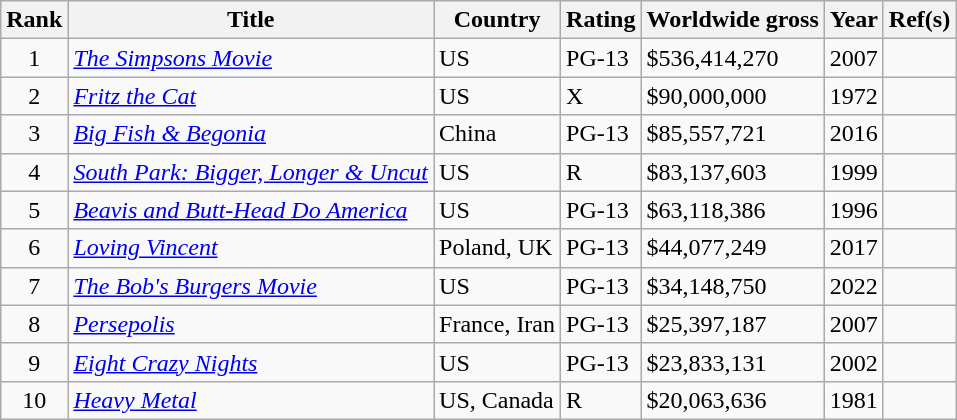<table class="wikitable">
<tr>
<th>Rank</th>
<th>Title</th>
<th>Country</th>
<th>Rating</th>
<th>Worldwide gross</th>
<th>Year</th>
<th>Ref(s)</th>
</tr>
<tr>
<td style="text-align:center;">1</td>
<td><em><a href='#'>The Simpsons Movie</a></em></td>
<td>US</td>
<td>PG-13</td>
<td>$536,414,270</td>
<td>2007</td>
<td></td>
</tr>
<tr>
<td style="text-align:center;">2</td>
<td><em><a href='#'>Fritz the Cat</a></em></td>
<td>US</td>
<td>X</td>
<td>$90,000,000</td>
<td>1972</td>
<td></td>
</tr>
<tr>
<td style="text-align:center;">3</td>
<td><em><a href='#'>Big Fish & Begonia</a></em></td>
<td>China</td>
<td>PG-13</td>
<td>$85,557,721</td>
<td>2016</td>
<td></td>
</tr>
<tr>
<td style="text-align:center;">4</td>
<td><em><a href='#'>South Park: Bigger, Longer & Uncut</a></em></td>
<td>US</td>
<td>R</td>
<td>$83,137,603</td>
<td>1999</td>
<td></td>
</tr>
<tr>
<td style="text-align:center;">5</td>
<td><em><a href='#'>Beavis and Butt-Head Do America</a></em></td>
<td>US</td>
<td>PG-13</td>
<td>$63,118,386</td>
<td>1996</td>
<td></td>
</tr>
<tr>
<td style="text-align:center;">6</td>
<td><em><a href='#'>Loving Vincent</a></em></td>
<td>Poland, UK</td>
<td>PG-13</td>
<td>$44,077,249</td>
<td>2017</td>
<td></td>
</tr>
<tr>
<td style="text-align:center">7</td>
<td><em><a href='#'>The Bob's Burgers Movie</a></em></td>
<td>US</td>
<td>PG-13</td>
<td>$34,148,750</td>
<td>2022</td>
<td></td>
</tr>
<tr>
<td style="text-align:center;">8</td>
<td><a href='#'><em>Persepolis</em></a></td>
<td>France, Iran</td>
<td>PG-13</td>
<td>$25,397,187</td>
<td>2007</td>
<td></td>
</tr>
<tr>
<td style="text-align:center;">9</td>
<td><em><a href='#'>Eight Crazy Nights</a></em></td>
<td>US</td>
<td>PG-13</td>
<td>$23,833,131</td>
<td>2002</td>
<td></td>
</tr>
<tr>
<td style="text-align:center;">10</td>
<td><em><a href='#'>Heavy Metal</a></em></td>
<td>US, Canada</td>
<td>R</td>
<td>$20,063,636</td>
<td>1981</td>
<td></td>
</tr>
</table>
